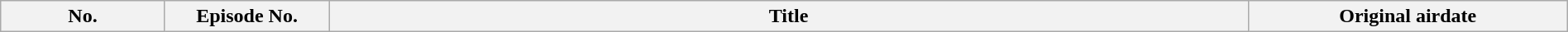<table class="wikitable plainrowheaders" style="width:100%; margin:auto;">
<tr>
<th style="width:125px;">No.</th>
<th style="width:125px;">Episode No.</th>
<th>Title</th>
<th style="width:250px;">Original airdate<br>




</th>
</tr>
</table>
